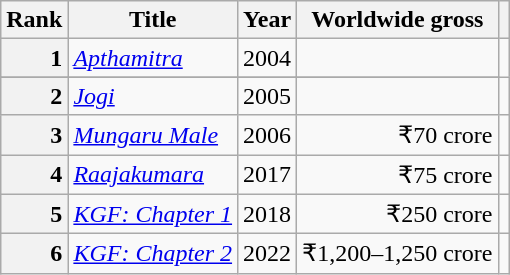<table class="wikitable sortable plainrowheaders">
<tr>
<th scope="col">Rank</th>
<th scope="col">Title</th>
<th scope="col">Year</th>
<th scope="col">Worldwide gross</th>
<th scope="col" class="unsortable"></th>
</tr>
<tr>
<th scope="row" style=text-align:right>1</th>
<td><em><a href='#'>Apthamitra</a></em></td>
<td align="center">2004</td>
<td align="right"></td>
<td rowspan=2></td>
</tr>
<tr>
</tr>
<tr>
<th scope="row" style=text-align:right>2</th>
<td><em><a href='#'>Jogi</a></em></td>
<td align="center">2005</td>
<td align="right"></td>
</tr>
<tr>
<th scope="row" style=text-align:right>3</th>
<td><em><a href='#'>Mungaru Male</a></em></td>
<td align="center">2006</td>
<td align="right">₹70 crore</td>
<td align="center"></td>
</tr>
<tr>
<th scope="row" style=text-align:right>4</th>
<td><em><a href='#'>Raajakumara</a></em></td>
<td align="center">2017</td>
<td align="right">₹75 crore</td>
<td align="center"></td>
</tr>
<tr>
<th scope="row" style=text-align:right>5</th>
<td><em><a href='#'>KGF: Chapter 1</a></em></td>
<td align="center">2018</td>
<td align="right">₹250 crore</td>
<td align="center"></td>
</tr>
<tr>
<th scope="row" style=text-align:right>6</th>
<td><em><a href='#'>KGF: Chapter 2</a></em></td>
<td align="center">2022</td>
<td align="right">₹1,200–1,250 crore</td>
<td align="center"></td>
</tr>
</table>
